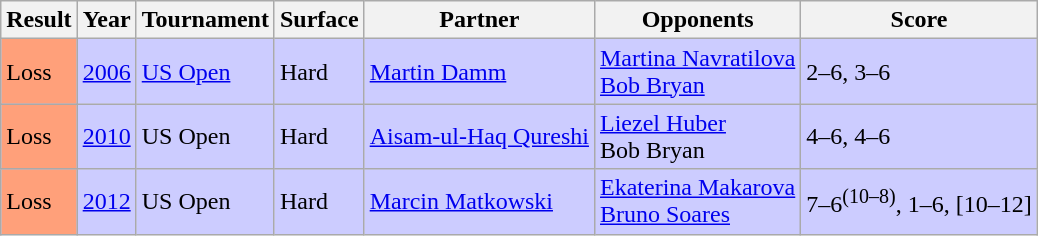<table class="sortable wikitable">
<tr>
<th>Result</th>
<th><strong>Year</strong></th>
<th>Tournament</th>
<th><strong>Surface</strong></th>
<th><strong>Partner</strong></th>
<th><strong>Opponents</strong></th>
<th><strong>Score</strong></th>
</tr>
<tr bgcolor="#CCCCFF">
<td bgcolor="FFA07A">Loss</td>
<td><a href='#'>2006</a></td>
<td><a href='#'>US Open</a></td>
<td>Hard</td>
<td> <a href='#'>Martin Damm</a></td>
<td> <a href='#'>Martina Navratilova</a> <br>  <a href='#'>Bob Bryan</a></td>
<td>2–6, 3–6</td>
</tr>
<tr bgcolor="#CCCCFF">
<td bgcolor="FFA07A">Loss</td>
<td><a href='#'>2010</a></td>
<td>US Open</td>
<td>Hard</td>
<td> <a href='#'>Aisam-ul-Haq Qureshi</a></td>
<td> <a href='#'>Liezel Huber</a> <br>  Bob Bryan</td>
<td>4–6, 4–6</td>
</tr>
<tr bgcolor="#CCCCFF">
<td bgcolor="FFA07A">Loss</td>
<td><a href='#'>2012</a></td>
<td>US Open</td>
<td>Hard</td>
<td> <a href='#'>Marcin Matkowski</a></td>
<td> <a href='#'>Ekaterina Makarova</a> <br>  <a href='#'>Bruno Soares</a></td>
<td>7–6<sup>(10–8)</sup>, 1–6, [10–12]</td>
</tr>
</table>
